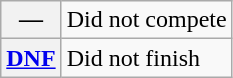<table class="wikitable">
<tr>
<th scope="row">—</th>
<td>Did not compete</td>
</tr>
<tr>
<th scope="row"><a href='#'>DNF</a></th>
<td>Did not finish</td>
</tr>
</table>
